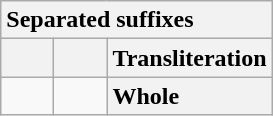<table class="wikitable" style="text-align: center; display: inline-table;">
<tr>
<th colspan="3" style="text-align: left">Separated suffixes</th>
</tr>
<tr>
<th style="min-width: 1.75em"></th>
<th style="min-width: 1.75em"></th>
<th style="text-align: left">Transliteration</th>
</tr>
<tr>
<td></td>
<td></td>
<th style="text-align: left">Whole</th>
</tr>
</table>
